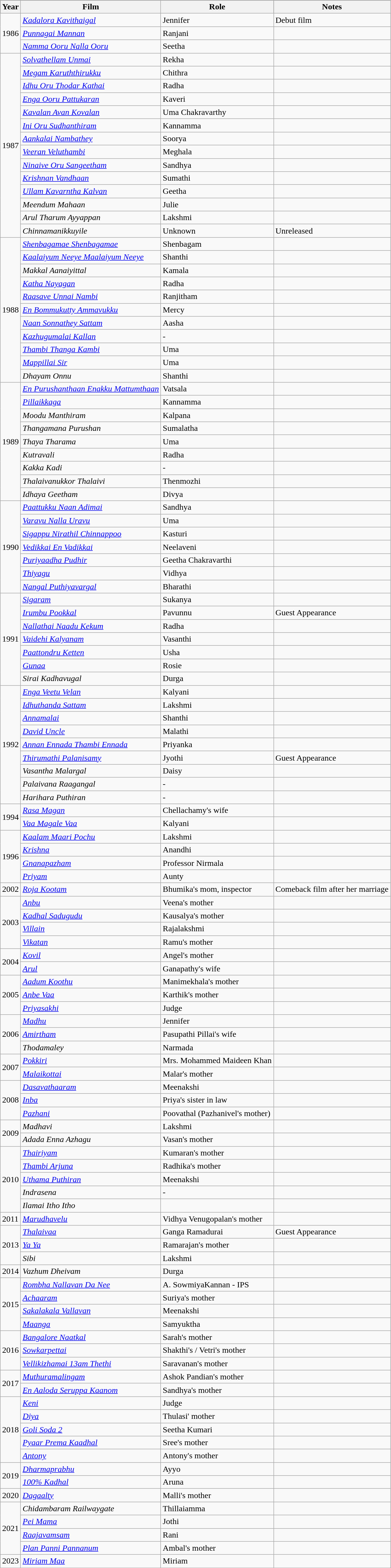<table class="wikitable sortable">
<tr style="background:#000;">
<th>Year</th>
<th>Film</th>
<th>Role</th>
<th class=unsortable>Notes</th>
</tr>
<tr>
<td rowspan="3">1986</td>
<td><em><a href='#'>Kadalora Kavithaigal</a></em></td>
<td>Jennifer</td>
<td>Debut film</td>
</tr>
<tr>
<td><em><a href='#'>Punnagai Mannan</a></em></td>
<td>Ranjani</td>
<td></td>
</tr>
<tr>
<td><em><a href='#'>Namma Ooru Nalla Ooru</a></em></td>
<td>Seetha</td>
<td></td>
</tr>
<tr>
<td rowspan="14">1987</td>
<td><em><a href='#'>Solvathellam Unmai</a></em></td>
<td>Rekha</td>
<td></td>
</tr>
<tr>
<td><em><a href='#'>Megam Karuththirukku</a></em></td>
<td>Chithra</td>
<td></td>
</tr>
<tr>
<td><em><a href='#'>Idhu Oru Thodar Kathai</a></em></td>
<td>Radha</td>
<td></td>
</tr>
<tr>
<td><em><a href='#'>Enga Ooru Pattukaran</a></em></td>
<td>Kaveri</td>
<td></td>
</tr>
<tr>
<td><em><a href='#'>Kavalan Avan Kovalan</a></em></td>
<td>Uma Chakravarthy</td>
<td></td>
</tr>
<tr>
<td><em><a href='#'>Ini Oru Sudhanthiram</a></em></td>
<td>Kannamma</td>
<td></td>
</tr>
<tr>
<td><em><a href='#'>Aankalai Nambathey</a></em></td>
<td>Soorya</td>
<td></td>
</tr>
<tr>
<td><em><a href='#'>Veeran Veluthambi</a></em></td>
<td>Meghala</td>
<td></td>
</tr>
<tr>
<td><em><a href='#'>Ninaive Oru Sangeetham</a></em></td>
<td>Sandhya</td>
<td></td>
</tr>
<tr>
<td><em><a href='#'>Krishnan Vandhaan</a></em></td>
<td>Sumathi</td>
<td></td>
</tr>
<tr>
<td><em><a href='#'>Ullam Kavarntha Kalvan</a></em></td>
<td>Geetha</td>
<td></td>
</tr>
<tr>
<td><em>Meendum Mahaan</em></td>
<td>Julie</td>
<td></td>
</tr>
<tr>
<td><em>Arul Tharum Ayyappan</em></td>
<td>Lakshmi</td>
<td></td>
</tr>
<tr>
<td><em>Chinnamanikkuyile</em></td>
<td>Unknown</td>
<td>Unreleased</td>
</tr>
<tr>
<td rowspan="11">1988</td>
<td><em><a href='#'>Shenbagamae Shenbagamae</a></em></td>
<td>Shenbagam</td>
<td></td>
</tr>
<tr>
<td><em><a href='#'>Kaalaiyum Neeye Maalaiyum Neeye</a></em></td>
<td>Shanthi</td>
<td></td>
</tr>
<tr>
<td><em>Makkal Aanaiyittal</em></td>
<td>Kamala</td>
<td></td>
</tr>
<tr>
<td><em><a href='#'>Katha Nayagan</a></em></td>
<td>Radha</td>
<td></td>
</tr>
<tr>
<td><em><a href='#'>Raasave Unnai Nambi</a></em></td>
<td>Ranjitham</td>
<td></td>
</tr>
<tr>
<td><em><a href='#'>En Bommukutty Ammavukku</a></em></td>
<td>Mercy</td>
<td></td>
</tr>
<tr>
<td><em><a href='#'>Naan Sonnathey Sattam</a></em></td>
<td>Aasha</td>
<td></td>
</tr>
<tr>
<td><em><a href='#'>Kazhugumalai Kallan</a></em></td>
<td>-</td>
<td></td>
</tr>
<tr>
<td><em><a href='#'>Thambi Thanga Kambi</a></em></td>
<td>Uma</td>
<td></td>
</tr>
<tr>
<td><em><a href='#'>Mappillai Sir</a></em></td>
<td>Uma</td>
<td></td>
</tr>
<tr>
<td><em>Dhayam Onnu</em></td>
<td>Shanthi</td>
<td></td>
</tr>
<tr>
<td rowspan="9">1989</td>
<td><em><a href='#'>En Purushanthaan Enakku Mattumthaan</a></em></td>
<td>Vatsala</td>
<td></td>
</tr>
<tr>
<td><em><a href='#'>Pillaikkaga</a></em></td>
<td>Kannamma</td>
<td></td>
</tr>
<tr>
<td><em>Moodu Manthiram</em></td>
<td>Kalpana</td>
<td></td>
</tr>
<tr>
<td><em>Thangamana Purushan</em></td>
<td>Sumalatha</td>
<td></td>
</tr>
<tr>
<td><em>Thaya Tharama</em></td>
<td>Uma</td>
<td></td>
</tr>
<tr>
<td><em>Kutravali</em></td>
<td>Radha</td>
<td></td>
</tr>
<tr>
<td><em>Kakka Kadi</em></td>
<td>-</td>
<td></td>
</tr>
<tr>
<td><em>Thalaivanukkor Thalaivi</em></td>
<td>Thenmozhi</td>
<td></td>
</tr>
<tr>
<td><em>Idhaya Geetham</em></td>
<td>Divya</td>
<td></td>
</tr>
<tr>
<td rowspan="7">1990</td>
<td><em><a href='#'>Paattukku Naan Adimai</a></em></td>
<td>Sandhya</td>
<td></td>
</tr>
<tr>
<td><em><a href='#'>Varavu Nalla Uravu</a></em></td>
<td>Uma</td>
<td></td>
</tr>
<tr>
<td><em><a href='#'>Sigappu Nirathil Chinnappoo</a></em></td>
<td>Kasturi</td>
<td></td>
</tr>
<tr>
<td><em><a href='#'>Vedikkai En Vadikkai</a></em></td>
<td>Neelaveni</td>
<td></td>
</tr>
<tr>
<td><em><a href='#'>Puriyaadha Pudhir</a></em></td>
<td>Geetha Chakravarthi</td>
<td></td>
</tr>
<tr>
<td><em><a href='#'>Thiyagu</a></em></td>
<td>Vidhya</td>
<td></td>
</tr>
<tr>
<td><em><a href='#'>Nangal Puthiyavargal</a></em></td>
<td>Bharathi</td>
<td></td>
</tr>
<tr>
<td rowspan="7">1991</td>
<td><em><a href='#'>Sigaram</a></em></td>
<td>Sukanya</td>
<td></td>
</tr>
<tr>
<td><em><a href='#'>Irumbu Pookkal</a></em></td>
<td>Pavunnu</td>
<td>Guest Appearance</td>
</tr>
<tr>
<td><em><a href='#'>Nallathai Naadu Kekum</a></em></td>
<td>Radha</td>
<td></td>
</tr>
<tr>
<td><em><a href='#'>Vaidehi Kalyanam</a></em></td>
<td>Vasanthi</td>
<td></td>
</tr>
<tr>
<td><em><a href='#'>Paattondru Ketten</a></em></td>
<td>Usha</td>
<td></td>
</tr>
<tr>
<td><em><a href='#'>Gunaa</a></em></td>
<td>Rosie</td>
<td></td>
</tr>
<tr>
<td><em>Sirai Kadhavugal</em></td>
<td>Durga</td>
<td></td>
</tr>
<tr>
<td rowspan="9">1992</td>
<td><em><a href='#'>Enga Veetu Velan</a></em></td>
<td>Kalyani</td>
<td></td>
</tr>
<tr>
<td><em><a href='#'>Idhuthanda Sattam</a></em></td>
<td>Lakshmi</td>
<td></td>
</tr>
<tr>
<td><em><a href='#'>Annamalai</a></em></td>
<td>Shanthi</td>
<td></td>
</tr>
<tr>
<td><em><a href='#'>David Uncle</a></em></td>
<td>Malathi</td>
<td></td>
</tr>
<tr>
<td><em><a href='#'>Annan Ennada Thambi Ennada</a></em></td>
<td>Priyanka</td>
<td></td>
</tr>
<tr>
<td><em><a href='#'>Thirumathi Palanisamy</a></em></td>
<td>Jyothi</td>
<td>Guest Appearance</td>
</tr>
<tr>
<td><em>Vasantha Malargal</em></td>
<td>Daisy</td>
<td></td>
</tr>
<tr>
<td><em>Palaivana Raagangal</em></td>
<td>-</td>
<td></td>
</tr>
<tr>
<td><em>Harihara Puthiran</em></td>
<td>-</td>
<td></td>
</tr>
<tr>
<td rowspan="2">1994</td>
<td><em><a href='#'>Rasa Magan</a></em></td>
<td>Chellachamy's wife</td>
<td></td>
</tr>
<tr>
<td><em><a href='#'>Vaa Magale Vaa</a></em></td>
<td>Kalyani</td>
<td></td>
</tr>
<tr>
<td rowspan="4">1996</td>
<td><em><a href='#'>Kaalam Maari Pochu</a></em></td>
<td>Lakshmi</td>
<td></td>
</tr>
<tr>
<td><em><a href='#'>Krishna</a></em></td>
<td>Anandhi</td>
<td></td>
</tr>
<tr>
<td><em><a href='#'>Gnanapazham</a></em></td>
<td>Professor Nirmala</td>
<td></td>
</tr>
<tr>
<td><em><a href='#'>Priyam</a></em></td>
<td>Aunty</td>
<td></td>
</tr>
<tr>
<td>2002</td>
<td><em><a href='#'>Roja Kootam</a></em></td>
<td>Bhumika's mom, inspector</td>
<td>Comeback film after her marriage</td>
</tr>
<tr>
<td rowspan="4">2003</td>
<td><em><a href='#'>Anbu</a></em></td>
<td>Veena's mother</td>
<td></td>
</tr>
<tr>
<td><em><a href='#'>Kadhal Sadugudu</a></em></td>
<td>Kausalya's mother</td>
<td></td>
</tr>
<tr>
<td><em><a href='#'>Villain</a></em></td>
<td>Rajalakshmi</td>
<td></td>
</tr>
<tr>
<td><em><a href='#'>Vikatan</a></em></td>
<td>Ramu's mother</td>
<td></td>
</tr>
<tr>
<td rowspan="2">2004</td>
<td><em><a href='#'>Kovil</a></em></td>
<td>Angel's mother</td>
<td></td>
</tr>
<tr>
<td><em><a href='#'>Arul</a></em></td>
<td>Ganapathy's wife</td>
<td></td>
</tr>
<tr>
<td rowspan="3">2005</td>
<td><em><a href='#'>Aadum Koothu</a></em></td>
<td>Manimekhala's mother</td>
<td></td>
</tr>
<tr>
<td><em><a href='#'>Anbe Vaa</a></em></td>
<td>Karthik's mother</td>
<td></td>
</tr>
<tr>
<td><em><a href='#'>Priyasakhi</a></em></td>
<td>Judge</td>
<td></td>
</tr>
<tr>
<td rowspan="3">2006</td>
<td><em><a href='#'>Madhu</a></em></td>
<td>Jennifer</td>
<td></td>
</tr>
<tr>
<td><em><a href='#'>Amirtham</a></em></td>
<td>Pasupathi Pillai's wife</td>
<td></td>
</tr>
<tr>
<td><em>Thodamaley</em></td>
<td>Narmada</td>
<td></td>
</tr>
<tr>
<td rowspan="2">2007</td>
<td><em><a href='#'>Pokkiri</a></em></td>
<td>Mrs. Mohammed Maideen Khan</td>
<td></td>
</tr>
<tr>
<td><em><a href='#'>Malaikottai</a></em></td>
<td>Malar's mother</td>
<td></td>
</tr>
<tr>
<td rowspan="3">2008</td>
<td><em><a href='#'>Dasavathaaram</a></em></td>
<td>Meenakshi</td>
<td></td>
</tr>
<tr>
<td><em><a href='#'>Inba</a></em></td>
<td>Priya's sister in law</td>
<td></td>
</tr>
<tr>
<td><em><a href='#'>Pazhani</a></em></td>
<td>Poovathal (Pazhanivel's mother)</td>
<td></td>
</tr>
<tr>
<td rowspan="2">2009</td>
<td><em>Madhavi</em></td>
<td>Lakshmi</td>
<td></td>
</tr>
<tr>
<td><em>Adada Enna Azhagu</em></td>
<td>Vasan's mother</td>
<td></td>
</tr>
<tr>
<td rowspan="5">2010</td>
<td><em><a href='#'>Thairiyam</a></em></td>
<td>Kumaran's mother</td>
<td></td>
</tr>
<tr>
<td><em><a href='#'>Thambi Arjuna</a></em></td>
<td>Radhika's mother</td>
<td></td>
</tr>
<tr>
<td><em><a href='#'>Uthama Puthiran</a></em></td>
<td>Meenakshi</td>
<td></td>
</tr>
<tr>
<td><em>Indrasena</em></td>
<td>-</td>
<td></td>
</tr>
<tr>
<td><em>Ilamai Itho Itho</em></td>
<td></td>
<td></td>
</tr>
<tr>
<td>2011</td>
<td><em><a href='#'>Marudhavelu</a></em></td>
<td>Vidhya Venugopalan's mother</td>
<td></td>
</tr>
<tr>
<td rowspan="3">2013</td>
<td><em><a href='#'>Thalaivaa</a></em></td>
<td>Ganga Ramadurai</td>
<td>Guest Appearance</td>
</tr>
<tr>
<td><em><a href='#'>Ya Ya</a></em></td>
<td>Ramarajan's mother</td>
<td></td>
</tr>
<tr>
<td><em>Sibi</em></td>
<td>Lakshmi</td>
<td></td>
</tr>
<tr>
<td>2014</td>
<td><em>Vazhum Dheivam</em></td>
<td>Durga</td>
<td></td>
</tr>
<tr>
<td rowspan="4">2015</td>
<td><em><a href='#'>Rombha Nallavan Da Nee</a></em></td>
<td>A. SowmiyaKannan - IPS</td>
<td></td>
</tr>
<tr>
<td><em><a href='#'>Achaaram</a></em></td>
<td>Suriya's mother</td>
<td></td>
</tr>
<tr>
<td><em><a href='#'>Sakalakala Vallavan</a></em></td>
<td>Meenakshi</td>
<td></td>
</tr>
<tr>
<td><em><a href='#'>Maanga</a></em></td>
<td>Samyuktha</td>
<td></td>
</tr>
<tr>
<td rowspan="3">2016</td>
<td><em><a href='#'>Bangalore Naatkal</a></em></td>
<td>Sarah's mother</td>
<td></td>
</tr>
<tr>
<td><em><a href='#'>Sowkarpettai</a></em></td>
<td>Shakthi's / Vetri's mother</td>
<td></td>
</tr>
<tr>
<td><em><a href='#'>Vellikizhamai 13am Thethi</a></em></td>
<td>Saravanan's mother</td>
<td></td>
</tr>
<tr>
<td rowspan="2">2017</td>
<td><em><a href='#'>Muthuramalingam</a></em></td>
<td>Ashok Pandian's mother</td>
<td></td>
</tr>
<tr>
<td><em><a href='#'>En Aaloda Seruppa Kaanom</a></em></td>
<td>Sandhya's mother</td>
<td></td>
</tr>
<tr>
<td rowspan="5">2018</td>
<td><em><a href='#'>Keni</a></em></td>
<td>Judge</td>
<td></td>
</tr>
<tr>
<td><em><a href='#'>Diya</a></em></td>
<td>Thulasi' mother</td>
<td></td>
</tr>
<tr>
<td><em><a href='#'>Goli Soda 2</a></em></td>
<td>Seetha Kumari</td>
<td></td>
</tr>
<tr>
<td><em><a href='#'>Pyaar Prema Kaadhal</a></em></td>
<td>Sree's mother</td>
<td></td>
</tr>
<tr>
<td><em><a href='#'>Antony</a></em></td>
<td>Antony's mother</td>
<td></td>
</tr>
<tr>
<td rowspan="2">2019</td>
<td><em><a href='#'>Dharmaprabhu</a></em></td>
<td>Ayyo</td>
<td></td>
</tr>
<tr>
<td><em><a href='#'>100% Kadhal</a></em></td>
<td>Aruna</td>
<td></td>
</tr>
<tr>
<td>2020</td>
<td><em><a href='#'>Dagaalty</a></em></td>
<td>Malli's mother</td>
<td></td>
</tr>
<tr>
<td rowspan="4">2021</td>
<td><em>Chidambaram Railwaygate</em></td>
<td>Thillaiamma</td>
<td></td>
</tr>
<tr>
<td><em><a href='#'>Pei Mama</a></em></td>
<td>Jothi</td>
<td></td>
</tr>
<tr>
<td><em><a href='#'>Raajavamsam</a></em></td>
<td>Rani</td>
<td></td>
</tr>
<tr>
<td><em><a href='#'>Plan Panni Pannanum</a></em></td>
<td>Ambal's mother</td>
<td></td>
</tr>
<tr>
<td>2023</td>
<td><em><a href='#'>Miriam Maa</a></em></td>
<td>Miriam</td>
<td></td>
</tr>
<tr>
</tr>
</table>
